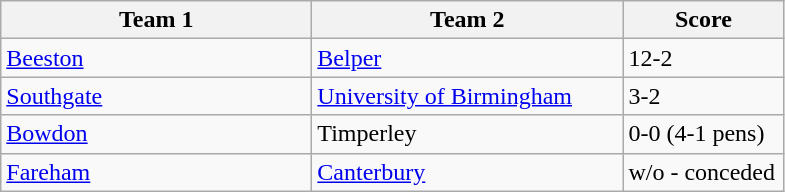<table class="wikitable" style="font-size: 100%">
<tr>
<th width=200>Team 1</th>
<th width=200>Team 2</th>
<th width=100>Score</th>
</tr>
<tr>
<td><a href='#'>Beeston</a></td>
<td><a href='#'>Belper</a></td>
<td>12-2</td>
</tr>
<tr>
<td><a href='#'>Southgate</a></td>
<td><a href='#'>University of Birmingham</a></td>
<td>3-2</td>
</tr>
<tr>
<td><a href='#'>Bowdon</a></td>
<td>Timperley</td>
<td>0-0 (4-1 pens)</td>
</tr>
<tr>
<td><a href='#'>Fareham</a></td>
<td><a href='#'>Canterbury</a></td>
<td>w/o - conceded</td>
</tr>
</table>
